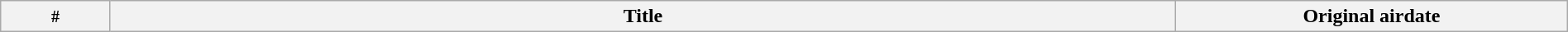<table class="wikitable plainrowheaders" style="width:100%;">
<tr>
<th width="7%"><small>#</small></th>
<th width="68%">Title</th>
<th width="25%">Original airdate<br>



















</th>
</tr>
</table>
